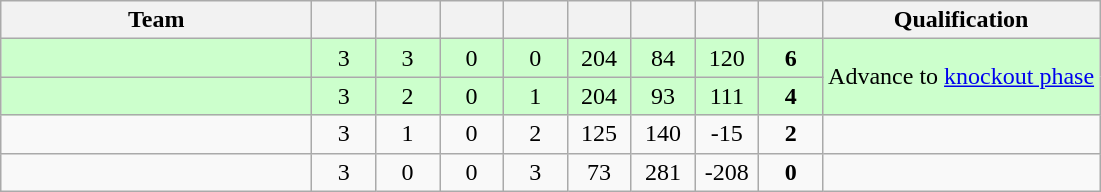<table class=wikitable style="text-align: center;">
<tr>
<th style="width: 12.5em;" scope="col">Team</th>
<th style="width: 2.2em;" scope="col"></th>
<th style="width: 2.2em;" scope="col"></th>
<th style="width: 2.2em;" scope="col"></th>
<th style="width: 2.2em;" scope="col"></th>
<th style="width: 2.2em;" scope="col"></th>
<th style="width: 2.2em;" scope="col"></th>
<th style="width: 2.2em;" scope="col"></th>
<th style="width: 2.2em;" scope="col"></th>
<th scope="col">Qualification</th>
</tr>
<tr style="background-color: #CCFFCC;">
<td style="text-align: left;"></td>
<td>3</td>
<td>3</td>
<td>0</td>
<td>0</td>
<td>204</td>
<td>84</td>
<td>120</td>
<td><strong>6</strong></td>
<td rowspan="2">Advance to <a href='#'>knockout phase</a></td>
</tr>
<tr style="background-color: #CCFFCC;">
<td style="text-align: left;"></td>
<td>3</td>
<td>2</td>
<td>0</td>
<td>1</td>
<td>204</td>
<td>93</td>
<td>111</td>
<td><strong>4</strong></td>
</tr>
<tr>
<td style="text-align: left;"></td>
<td>3</td>
<td>1</td>
<td>0</td>
<td>2</td>
<td>125</td>
<td>140</td>
<td>-15</td>
<td><strong>2</strong></td>
<td></td>
</tr>
<tr>
<td style="text-align: left;"></td>
<td>3</td>
<td>0</td>
<td>0</td>
<td>3</td>
<td>73</td>
<td>281</td>
<td>-208</td>
<td><strong>0</strong></td>
<td></td>
</tr>
</table>
